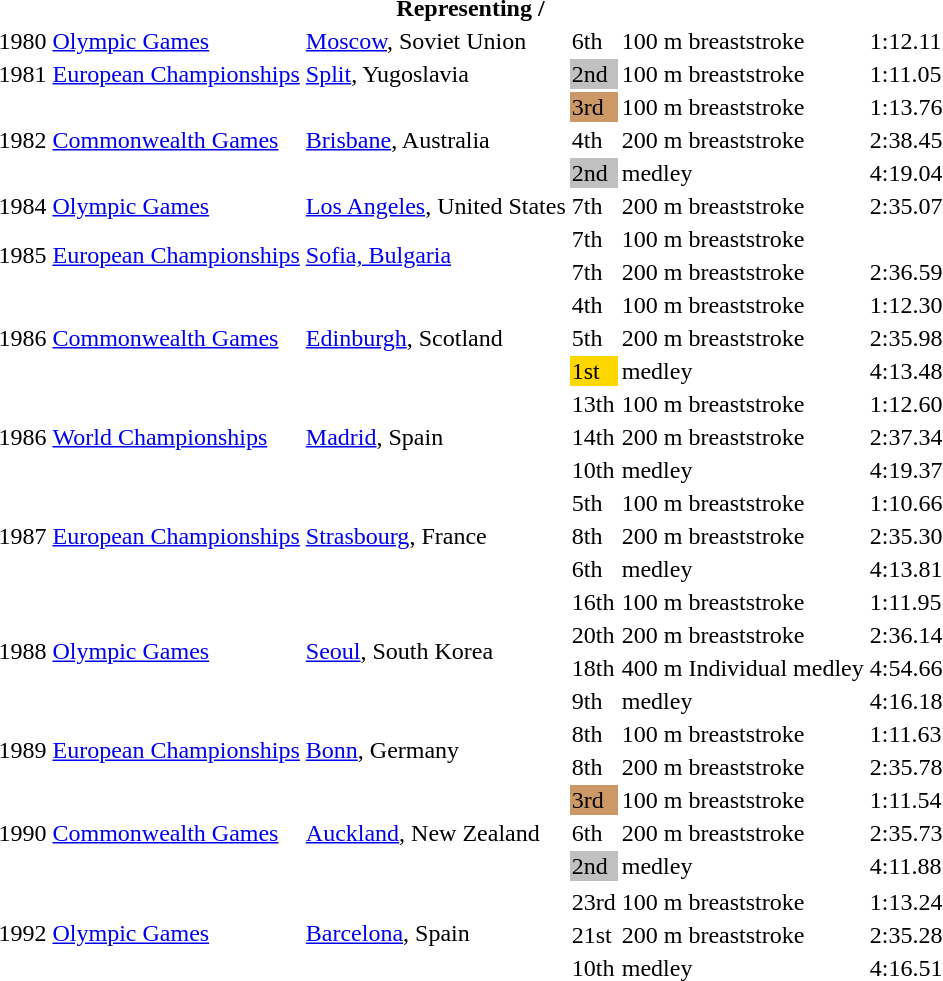<table>
<tr>
<th colspan="6">Representing  / </th>
</tr>
<tr>
<td>1980</td>
<td><a href='#'>Olympic Games</a></td>
<td><a href='#'>Moscow</a>, Soviet Union</td>
<td>6th</td>
<td>100 m breaststroke</td>
<td>1:12.11</td>
</tr>
<tr>
<td>1981</td>
<td><a href='#'>European Championships</a></td>
<td><a href='#'>Split</a>, Yugoslavia</td>
<td bgcolor=silver>2nd</td>
<td>100 m breaststroke</td>
<td>1:11.05</td>
</tr>
<tr>
<td rowspan=3>1982</td>
<td rowspan=3><a href='#'>Commonwealth Games</a></td>
<td rowspan=3><a href='#'>Brisbane</a>, Australia</td>
<td bgcolor=cc9966>3rd</td>
<td>100 m breaststroke</td>
<td>1:13.76</td>
</tr>
<tr>
<td>4th</td>
<td>200 m breaststroke</td>
<td>2:38.45</td>
</tr>
<tr>
<td bgcolor=silver>2nd</td>
<td> medley</td>
<td>4:19.04</td>
</tr>
<tr>
<td>1984</td>
<td><a href='#'>Olympic Games</a></td>
<td><a href='#'>Los Angeles</a>, United States</td>
<td>7th</td>
<td>200 m breaststroke</td>
<td>2:35.07</td>
</tr>
<tr>
<td rowspan=2>1985</td>
<td rowspan=2><a href='#'>European Championships</a></td>
<td rowspan=2><a href='#'>Sofia, Bulgaria</a></td>
<td>7th</td>
<td>100 m breaststroke</td>
<td></td>
</tr>
<tr>
<td>7th</td>
<td>200 m breaststroke</td>
<td>2:36.59</td>
</tr>
<tr>
<td rowspan=3>1986</td>
<td rowspan=3><a href='#'>Commonwealth Games</a></td>
<td rowspan=3><a href='#'>Edinburgh</a>, Scotland</td>
<td>4th</td>
<td>100 m breaststroke</td>
<td>1:12.30</td>
</tr>
<tr>
<td>5th</td>
<td>200 m breaststroke</td>
<td>2:35.98</td>
</tr>
<tr>
<td bgcolor=gold>1st</td>
<td> medley</td>
<td>4:13.48</td>
</tr>
<tr>
<td rowspan=3>1986</td>
<td rowspan=3><a href='#'>World Championships</a></td>
<td rowspan=3><a href='#'>Madrid</a>, Spain</td>
<td>13th</td>
<td>100 m breaststroke</td>
<td>1:12.60</td>
</tr>
<tr>
<td>14th</td>
<td>200 m breaststroke</td>
<td>2:37.34</td>
</tr>
<tr>
<td>10th</td>
<td> medley</td>
<td>4:19.37</td>
</tr>
<tr>
<td rowspan=3>1987</td>
<td rowspan=3><a href='#'>European Championships</a></td>
<td rowspan=3><a href='#'>Strasbourg</a>, France</td>
<td>5th</td>
<td>100 m breaststroke</td>
<td>1:10.66</td>
</tr>
<tr>
<td>8th</td>
<td>200 m breaststroke</td>
<td>2:35.30</td>
</tr>
<tr>
<td>6th</td>
<td> medley</td>
<td>4:13.81</td>
</tr>
<tr>
<td rowspan=4>1988</td>
<td rowspan=4><a href='#'>Olympic Games</a></td>
<td rowspan=4><a href='#'>Seoul</a>, South Korea</td>
<td>16th</td>
<td>100 m breaststroke</td>
<td>1:11.95</td>
</tr>
<tr>
<td>20th</td>
<td>200 m breaststroke</td>
<td>2:36.14</td>
</tr>
<tr>
<td>18th</td>
<td>400 m Individual medley</td>
<td>4:54.66</td>
</tr>
<tr>
<td>9th</td>
<td> medley</td>
<td>4:16.18</td>
</tr>
<tr>
<td rowspan=2>1989</td>
<td rowspan=2><a href='#'>European Championships</a></td>
<td rowspan=2><a href='#'>Bonn</a>, Germany</td>
<td>8th</td>
<td>100 m breaststroke</td>
<td>1:11.63</td>
</tr>
<tr>
<td>8th</td>
<td>200 m breaststroke</td>
<td>2:35.78</td>
</tr>
<tr>
<td rowspan=3>1990</td>
<td rowspan=3><a href='#'>Commonwealth Games</a></td>
<td rowspan=3><a href='#'>Auckland</a>, New Zealand</td>
<td bgcolor=cc9966>3rd</td>
<td>100 m breaststroke</td>
<td>1:11.54</td>
</tr>
<tr>
<td>6th</td>
<td>200 m breaststroke</td>
<td>2:35.73</td>
</tr>
<tr>
<td bgcolor=silver>2nd</td>
<td> medley</td>
<td>4:11.88</td>
</tr>
<tr>
<td rowspan=4>1992</td>
<td rowspan=4><a href='#'>Olympic Games</a></td>
<td rowspan=4><a href='#'>Barcelona</a>, Spain</td>
</tr>
<tr>
<td>23rd</td>
<td>100 m breaststroke</td>
<td>1:13.24</td>
</tr>
<tr>
<td>21st</td>
<td>200 m breaststroke</td>
<td>2:35.28</td>
</tr>
<tr>
<td>10th</td>
<td> medley</td>
<td>4:16.51</td>
</tr>
</table>
